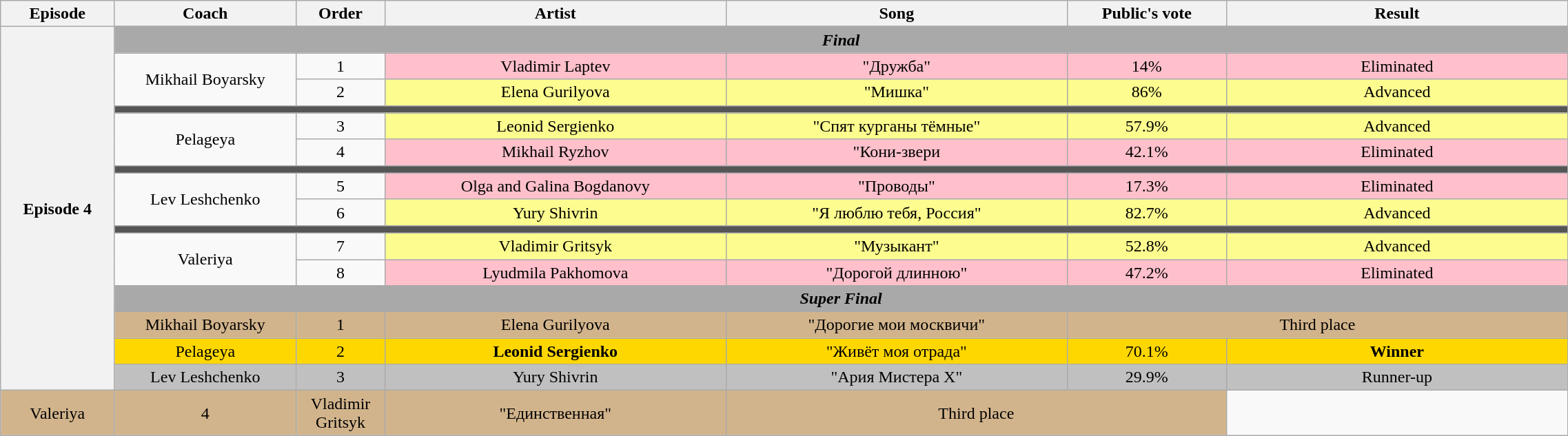<table class="wikitable" style="text-align:center; width:120%;">
<tr>
<th style="width:05%;">Episode</th>
<th style="width:08%;">Coach</th>
<th style="width:03%;">Order</th>
<th style="width:15%;">Artist</th>
<th style="width:15%;">Song</th>
<th style="width:07%;">Public's vote</th>
<th style="width:15%;">Result</th>
</tr>
<tr>
<th rowspan=18 scope="row">Episode 4 <br> </th>
</tr>
<tr>
<td colspan=6 style = "background: darkgray"><strong><em>Final</em></strong></td>
</tr>
<tr>
<td rowspan=2>Mikhail Boyarsky</td>
<td>1</td>
<td style="background:pink;">Vladimir Laptev</td>
<td style="background:pink;">"Дружба"</td>
<td style="background:pink;">14%</td>
<td style="background:pink;">Eliminated</td>
</tr>
<tr>
<td>2</td>
<td style="background:#fdfc8f;">Elena Gurilyova</td>
<td style="background:#fdfc8f;">"Мишка"</td>
<td style="background:#fdfc8f;">86%</td>
<td style="background:#fdfc8f;">Advanced</td>
</tr>
<tr>
<td colspan=6 style="background:#555555;"></td>
</tr>
<tr>
<td rowspan=2>Pelageya</td>
<td>3</td>
<td style="background:#fdfc8f;">Leonid Sergienko</td>
<td style="background:#fdfc8f;">"Спят курганы тёмные"</td>
<td style="background:#fdfc8f;">57.9%</td>
<td style="background:#fdfc8f;">Advanced</td>
</tr>
<tr>
<td>4</td>
<td style="background:pink;">Mikhail Ryzhov</td>
<td style="background:pink;">"Кони-звери</td>
<td style="background:pink;">42.1%</td>
<td style="background:pink;">Eliminated</td>
</tr>
<tr>
<td colspan=6 style="background:#555555;"></td>
</tr>
<tr>
<td rowspan=2>Lev Leshchenko</td>
<td>5</td>
<td style="background:pink;">Olga and Galina Bogdanovy</td>
<td style="background:pink;">"Проводы"</td>
<td style="background:pink;">17.3%</td>
<td style="background:pink;">Eliminated</td>
</tr>
<tr>
<td>6</td>
<td style="background:#fdfc8f;">Yury Shivrin</td>
<td style="background:#fdfc8f;">"Я люблю тебя, Россия"</td>
<td style="background:#fdfc8f;">82.7%</td>
<td style="background:#fdfc8f;">Advanced</td>
</tr>
<tr>
<td colspan=6 style="background:#555555;"></td>
</tr>
<tr>
<td rowspan=2>Valeriya</td>
<td>7</td>
<td style="background:#fdfc8f;">Vladimir Gritsyk</td>
<td style="background:#fdfc8f;">"Музыкант"</td>
<td style="background:#fdfc8f;">52.8%</td>
<td style="background:#fdfc8f;">Advanced</td>
</tr>
<tr>
<td>8</td>
<td style="background:pink;">Lyudmila Pakhomova</td>
<td style="background:pink;">"Дорогой длинною"</td>
<td style="background:pink;">47.2%</td>
<td style="background:pink;">Eliminated</td>
</tr>
<tr>
<td colspan = 6 style = "background: darkgray"><strong><em>Super Final</em></strong></td>
</tr>
<tr>
</tr>
<tr bgcolor="tan">
<td>Mikhail Boyarsky</td>
<td>1</td>
<td>Elena Gurilyova</td>
<td>"Дорогие мои москвичи"</td>
<td colspan=2>Third place</td>
</tr>
<tr bgcolor="gold">
<td>Pelageya</td>
<td>2</td>
<td><strong>Leonid Sergienko</strong></td>
<td>"Живёт моя отрада"</td>
<td>70.1%</td>
<td><strong>Winner</strong></td>
</tr>
<tr bgcolor="silver">
<td>Lev Leshchenko</td>
<td>3</td>
<td>Yury Shivrin</td>
<td>"Ария Мистера Х"</td>
<td>29.9%</td>
<td>Runner-up</td>
</tr>
<tr bgcolor="tan">
<td>Valeriya</td>
<td>4</td>
<td>Vladimir Gritsyk</td>
<td>"Единственная"</td>
<td colspan=2>Third place</td>
</tr>
</table>
